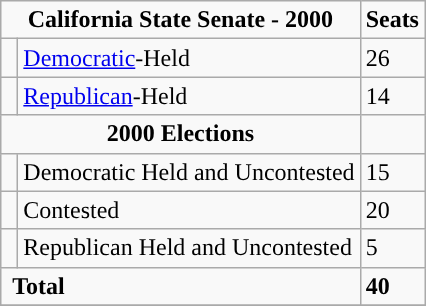<table class="wikitable">
<tr>
<td colspan="2" rowspan="1" align="center" valign="top"><strong>California State Senate - 2000</strong></td>
<td valign="top"><strong>Seats</strong><br></td>
</tr>
<tr>
<td style="background-color:"> </td>
<td><a href='#'>Democratic</a>-Held</td>
<td>26</td>
</tr>
<tr>
<td style="background-color:"> </td>
<td><a href='#'>Republican</a>-Held</td>
<td>14</td>
</tr>
<tr>
<td colspan="2" rowspan="1" align="center"><strong>2000 Elections</strong></td>
</tr>
<tr>
<td style="background-color:"> </td>
<td>Democratic Held and Uncontested</td>
<td>15</td>
</tr>
<tr>
<td style="background-color:"> </td>
<td>Contested</td>
<td>20</td>
</tr>
<tr>
<td style="background-color:"> </td>
<td>Republican Held and Uncontested</td>
<td>5</td>
</tr>
<tr>
<td colspan="2" rowspan="1"> <strong>Total</strong><br></td>
<td><strong>40</strong></td>
</tr>
<tr>
</tr>
</table>
